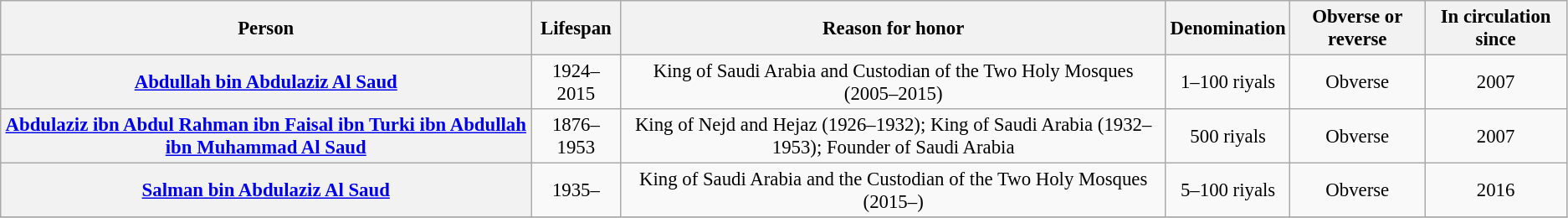<table class="wikitable" style="font-size: 95%; text-align:center;">
<tr>
<th>Person</th>
<th>Lifespan</th>
<th>Reason for honor</th>
<th>Denomination</th>
<th>Obverse or reverse</th>
<th>In circulation since</th>
</tr>
<tr>
<th><a href='#'>Abdullah bin Abdulaziz Al Saud</a></th>
<td>1924–2015</td>
<td>King of Saudi Arabia and Custodian of the Two Holy Mosques (2005–2015)</td>
<td>1–100 riyals</td>
<td>Obverse</td>
<td>2007</td>
</tr>
<tr>
<th><a href='#'>Abdulaziz ibn Abdul Rahman ibn Faisal ibn Turki ibn Abdullah ibn Muhammad Al Saud</a></th>
<td>1876–1953</td>
<td>King of Nejd and Hejaz (1926–1932); King of Saudi Arabia (1932–1953); Founder of Saudi Arabia</td>
<td>500 riyals</td>
<td>Obverse</td>
<td>2007</td>
</tr>
<tr>
<th><a href='#'>Salman bin Abdulaziz Al Saud</a></th>
<td>1935–</td>
<td>King of Saudi Arabia and the Custodian of the Two Holy Mosques (2015–)</td>
<td>5–100 riyals</td>
<td>Obverse</td>
<td>2016</td>
</tr>
<tr>
</tr>
</table>
